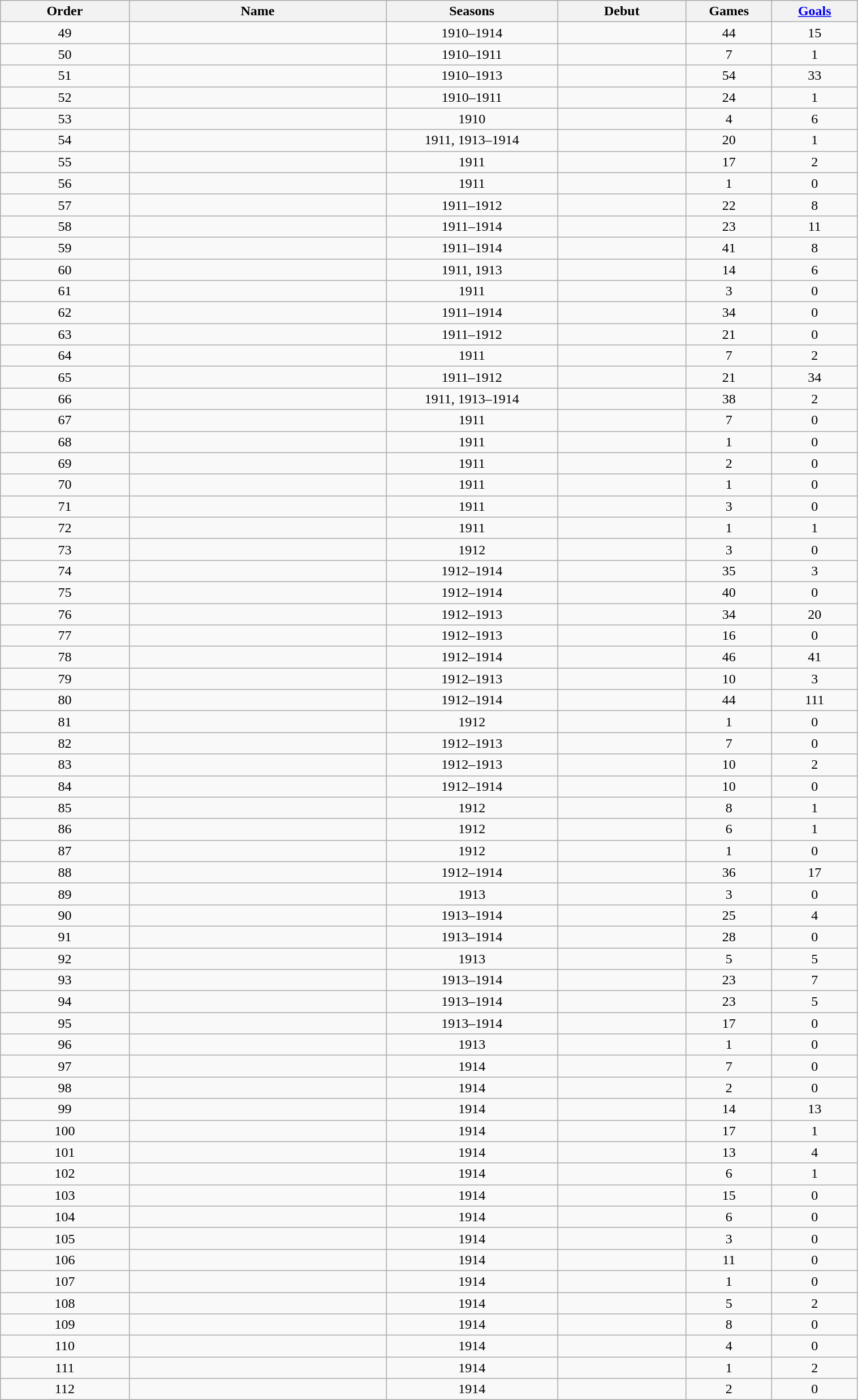<table class="wikitable sortable" style="text-align:center; width:80%;">
<tr>
<th style="width=10%">Order</th>
<th style="width:30%">Name</th>
<th style="width:20%">Seasons</th>
<th style="width:15%">Debut</th>
<th style="width:10%">Games</th>
<th style="width:10%"><a href='#'>Goals</a></th>
</tr>
<tr>
<td>49</td>
<td align=left></td>
<td>1910–1914</td>
<td></td>
<td>44</td>
<td>15</td>
</tr>
<tr>
<td>50</td>
<td align=left></td>
<td>1910–1911</td>
<td></td>
<td>7</td>
<td>1</td>
</tr>
<tr>
<td>51</td>
<td align=left></td>
<td>1910–1913</td>
<td></td>
<td>54</td>
<td>33</td>
</tr>
<tr>
<td>52</td>
<td align=left></td>
<td>1910–1911</td>
<td></td>
<td>24</td>
<td>1</td>
</tr>
<tr>
<td>53</td>
<td align=left></td>
<td>1910</td>
<td></td>
<td>4</td>
<td>6</td>
</tr>
<tr>
<td>54</td>
<td align=left></td>
<td>1911, 1913–1914</td>
<td></td>
<td>20</td>
<td>1</td>
</tr>
<tr>
<td>55</td>
<td align=left></td>
<td>1911</td>
<td></td>
<td>17</td>
<td>2</td>
</tr>
<tr>
<td>56</td>
<td align=left></td>
<td>1911</td>
<td></td>
<td>1</td>
<td>0</td>
</tr>
<tr>
<td>57</td>
<td align=left></td>
<td>1911–1912</td>
<td></td>
<td>22</td>
<td>8</td>
</tr>
<tr>
<td>58</td>
<td align=left></td>
<td>1911–1914</td>
<td></td>
<td>23</td>
<td>11</td>
</tr>
<tr>
<td>59</td>
<td align=left></td>
<td>1911–1914</td>
<td></td>
<td>41</td>
<td>8</td>
</tr>
<tr>
<td>60</td>
<td align=left></td>
<td>1911, 1913</td>
<td></td>
<td>14</td>
<td>6</td>
</tr>
<tr>
<td>61</td>
<td align=left></td>
<td>1911</td>
<td></td>
<td>3</td>
<td>0</td>
</tr>
<tr>
<td>62</td>
<td align=left></td>
<td>1911–1914</td>
<td></td>
<td>34</td>
<td>0</td>
</tr>
<tr>
<td>63</td>
<td align=left></td>
<td>1911–1912</td>
<td></td>
<td>21</td>
<td>0</td>
</tr>
<tr>
<td>64</td>
<td align=left></td>
<td>1911</td>
<td></td>
<td>7</td>
<td>2</td>
</tr>
<tr>
<td>65</td>
<td align=left></td>
<td>1911–1912</td>
<td></td>
<td>21</td>
<td>34</td>
</tr>
<tr>
<td>66</td>
<td align=left></td>
<td>1911, 1913–1914</td>
<td></td>
<td>38</td>
<td>2</td>
</tr>
<tr>
<td>67</td>
<td align=left></td>
<td>1911</td>
<td></td>
<td>7</td>
<td>0</td>
</tr>
<tr>
<td>68</td>
<td align=left></td>
<td>1911</td>
<td></td>
<td>1</td>
<td>0</td>
</tr>
<tr>
<td>69</td>
<td align=left></td>
<td>1911</td>
<td></td>
<td>2</td>
<td>0</td>
</tr>
<tr>
<td>70</td>
<td align=left></td>
<td>1911</td>
<td></td>
<td>1</td>
<td>0</td>
</tr>
<tr>
<td>71</td>
<td align=left></td>
<td>1911</td>
<td></td>
<td>3</td>
<td>0</td>
</tr>
<tr>
<td>72</td>
<td align=left></td>
<td>1911</td>
<td></td>
<td>1</td>
<td>1</td>
</tr>
<tr>
<td>73</td>
<td align=left></td>
<td>1912</td>
<td></td>
<td>3</td>
<td>0</td>
</tr>
<tr>
<td>74</td>
<td align=left></td>
<td>1912–1914</td>
<td></td>
<td>35</td>
<td>3</td>
</tr>
<tr>
<td>75</td>
<td align=left></td>
<td>1912–1914</td>
<td></td>
<td>40</td>
<td>0</td>
</tr>
<tr>
<td>76</td>
<td align=left></td>
<td>1912–1913</td>
<td></td>
<td>34</td>
<td>20</td>
</tr>
<tr>
<td>77</td>
<td align=left></td>
<td>1912–1913</td>
<td></td>
<td>16</td>
<td>0</td>
</tr>
<tr>
<td>78</td>
<td align=left></td>
<td>1912–1914</td>
<td></td>
<td>46</td>
<td>41</td>
</tr>
<tr>
<td>79</td>
<td align=left></td>
<td>1912–1913</td>
<td></td>
<td>10</td>
<td>3</td>
</tr>
<tr>
<td>80</td>
<td align=left></td>
<td>1912–1914</td>
<td></td>
<td>44</td>
<td>111</td>
</tr>
<tr>
<td>81</td>
<td align=left></td>
<td>1912</td>
<td></td>
<td>1</td>
<td>0</td>
</tr>
<tr>
<td>82</td>
<td align=left></td>
<td>1912–1913</td>
<td></td>
<td>7</td>
<td>0</td>
</tr>
<tr>
<td>83</td>
<td align=left></td>
<td>1912–1913</td>
<td></td>
<td>10</td>
<td>2</td>
</tr>
<tr>
<td>84</td>
<td align=left></td>
<td>1912–1914</td>
<td></td>
<td>10</td>
<td>0</td>
</tr>
<tr>
<td>85</td>
<td align=left></td>
<td>1912</td>
<td></td>
<td>8</td>
<td>1</td>
</tr>
<tr>
<td>86</td>
<td align=left></td>
<td>1912</td>
<td></td>
<td>6</td>
<td>1</td>
</tr>
<tr>
<td>87</td>
<td align=left></td>
<td>1912</td>
<td></td>
<td>1</td>
<td>0</td>
</tr>
<tr>
<td>88</td>
<td align=left></td>
<td>1912–1914</td>
<td></td>
<td>36</td>
<td>17</td>
</tr>
<tr>
<td>89</td>
<td align=left></td>
<td>1913</td>
<td></td>
<td>3</td>
<td>0</td>
</tr>
<tr>
<td>90</td>
<td align=left></td>
<td>1913–1914</td>
<td></td>
<td>25</td>
<td>4</td>
</tr>
<tr>
<td>91</td>
<td align=left></td>
<td>1913–1914</td>
<td></td>
<td>28</td>
<td>0</td>
</tr>
<tr>
<td>92</td>
<td align=left></td>
<td>1913</td>
<td></td>
<td>5</td>
<td>5</td>
</tr>
<tr>
<td>93</td>
<td align=left></td>
<td>1913–1914</td>
<td></td>
<td>23</td>
<td>7</td>
</tr>
<tr>
<td>94</td>
<td align=left></td>
<td>1913–1914</td>
<td></td>
<td>23</td>
<td>5</td>
</tr>
<tr>
<td>95</td>
<td align=left></td>
<td>1913–1914</td>
<td></td>
<td>17</td>
<td>0</td>
</tr>
<tr>
<td>96</td>
<td align=left></td>
<td>1913</td>
<td></td>
<td>1</td>
<td>0</td>
</tr>
<tr>
<td>97</td>
<td align=left></td>
<td>1914</td>
<td></td>
<td>7</td>
<td>0</td>
</tr>
<tr>
<td>98</td>
<td align=left></td>
<td>1914</td>
<td></td>
<td>2</td>
<td>0</td>
</tr>
<tr>
<td>99</td>
<td align=left></td>
<td>1914</td>
<td></td>
<td>14</td>
<td>13</td>
</tr>
<tr>
<td>100</td>
<td align=left></td>
<td>1914</td>
<td></td>
<td>17</td>
<td>1</td>
</tr>
<tr>
<td>101</td>
<td align=left></td>
<td>1914</td>
<td></td>
<td>13</td>
<td>4</td>
</tr>
<tr>
<td>102</td>
<td align=left></td>
<td>1914</td>
<td></td>
<td>6</td>
<td>1</td>
</tr>
<tr>
<td>103</td>
<td align=left></td>
<td>1914</td>
<td></td>
<td>15</td>
<td>0</td>
</tr>
<tr>
<td>104</td>
<td align=left></td>
<td>1914</td>
<td></td>
<td>6</td>
<td>0</td>
</tr>
<tr>
<td>105</td>
<td align=left></td>
<td>1914</td>
<td></td>
<td>3</td>
<td>0</td>
</tr>
<tr>
<td>106</td>
<td align=left></td>
<td>1914</td>
<td></td>
<td>11</td>
<td>0</td>
</tr>
<tr>
<td>107</td>
<td align=left></td>
<td>1914</td>
<td></td>
<td>1</td>
<td>0</td>
</tr>
<tr>
<td>108</td>
<td align=left></td>
<td>1914</td>
<td></td>
<td>5</td>
<td>2</td>
</tr>
<tr>
<td>109</td>
<td align=left></td>
<td>1914</td>
<td></td>
<td>8</td>
<td>0</td>
</tr>
<tr>
<td>110</td>
<td align=left></td>
<td>1914</td>
<td></td>
<td>4</td>
<td>0</td>
</tr>
<tr>
<td>111</td>
<td align=left></td>
<td>1914</td>
<td></td>
<td>1</td>
<td>2</td>
</tr>
<tr>
<td>112</td>
<td align=left></td>
<td>1914</td>
<td></td>
<td>2</td>
<td>0</td>
</tr>
</table>
